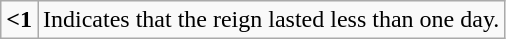<table class="wikitable">
<tr>
<td><strong><1</strong></td>
<td>Indicates that the reign lasted less than one day.</td>
</tr>
</table>
